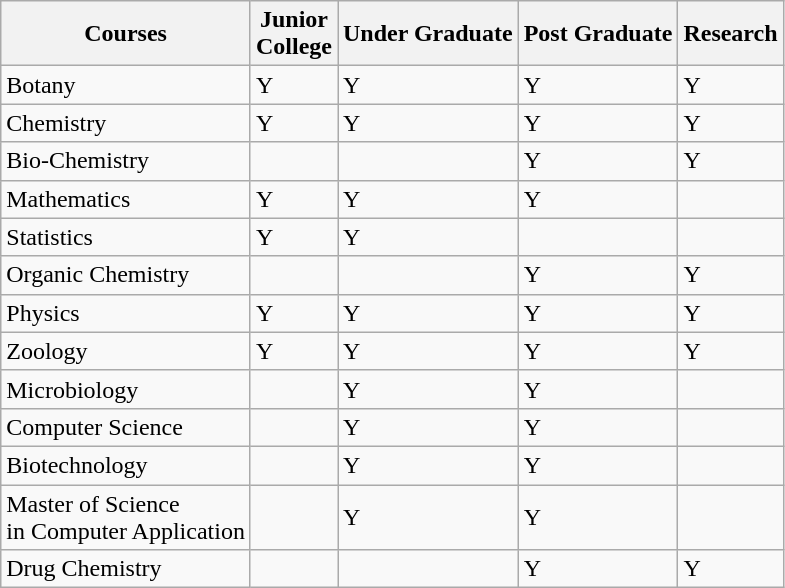<table class="wikitable">
<tr>
<th>Courses</th>
<th>Junior<br>College</th>
<th>Under Graduate</th>
<th>Post Graduate</th>
<th>Research</th>
</tr>
<tr>
<td>Botany</td>
<td>Y</td>
<td>Y</td>
<td>Y</td>
<td>Y</td>
</tr>
<tr>
<td>Chemistry</td>
<td>Y</td>
<td>Y</td>
<td>Y</td>
<td>Y</td>
</tr>
<tr>
<td>Bio-Chemistry</td>
<td></td>
<td></td>
<td>Y</td>
<td>Y</td>
</tr>
<tr>
<td>Mathematics</td>
<td>Y</td>
<td>Y</td>
<td>Y</td>
<td></td>
</tr>
<tr>
<td>Statistics</td>
<td>Y</td>
<td>Y</td>
<td></td>
<td></td>
</tr>
<tr>
<td>Organic Chemistry</td>
<td></td>
<td></td>
<td>Y</td>
<td>Y</td>
</tr>
<tr>
<td>Physics</td>
<td>Y</td>
<td>Y</td>
<td>Y</td>
<td>Y</td>
</tr>
<tr>
<td>Zoology</td>
<td>Y</td>
<td>Y</td>
<td>Y</td>
<td>Y</td>
</tr>
<tr>
<td>Microbiology</td>
<td></td>
<td>Y</td>
<td>Y</td>
<td></td>
</tr>
<tr>
<td>Computer Science</td>
<td></td>
<td>Y</td>
<td>Y</td>
<td></td>
</tr>
<tr>
<td>Biotechnology</td>
<td></td>
<td>Y</td>
<td>Y</td>
<td></td>
</tr>
<tr>
<td>Master of Science<br>in Computer Application</td>
<td></td>
<td>Y</td>
<td>Y</td>
<td></td>
</tr>
<tr>
<td>Drug Chemistry</td>
<td></td>
<td></td>
<td>Y</td>
<td>Y</td>
</tr>
</table>
